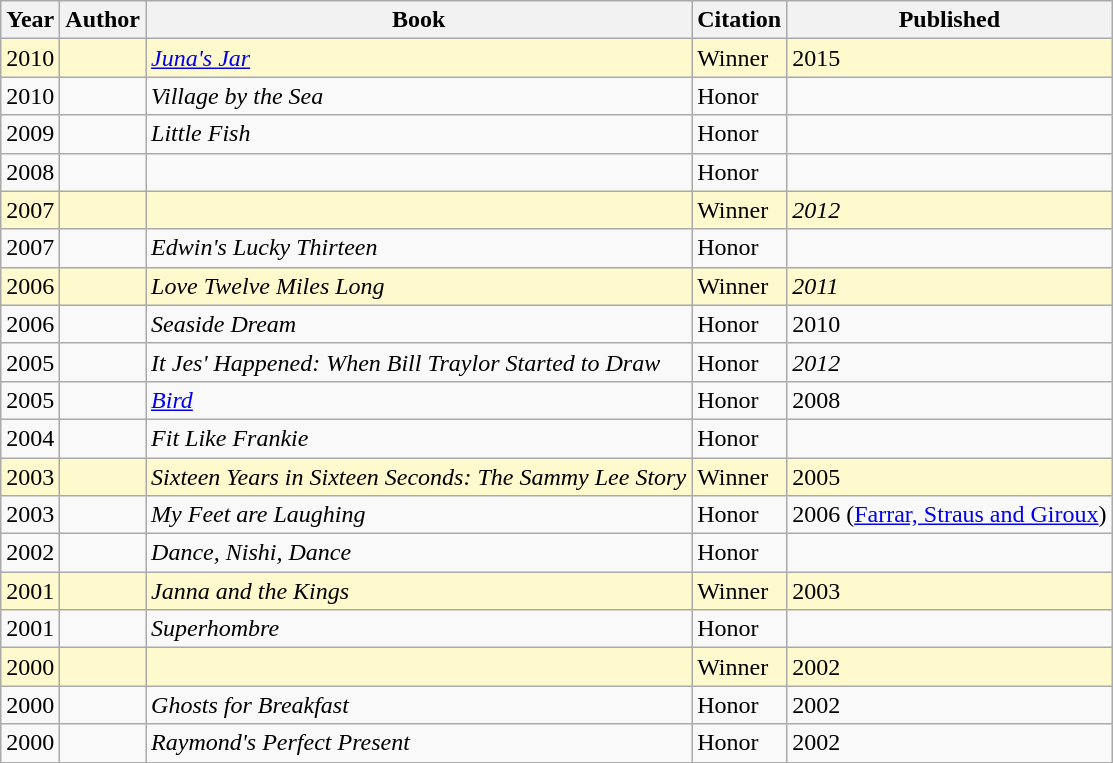<table class="sortable wikitable">
<tr>
<th>Year</th>
<th>Author</th>
<th>Book</th>
<th>Citation</th>
<th>Published</th>
</tr>
<tr style="background:LemonChiffon; color:black">
<td>2010</td>
<td></td>
<td><em><a href='#'>Juna's Jar</a></em></td>
<td>Winner</td>
<td>2015</td>
</tr>
<tr>
<td>2010</td>
<td></td>
<td><em>Village by the Sea</em></td>
<td>Honor</td>
<td></td>
</tr>
<tr>
<td>2009</td>
<td></td>
<td><em>Little Fish</em></td>
<td>Honor</td>
<td></td>
</tr>
<tr>
<td>2008</td>
<td></td>
<td></td>
<td>Honor</td>
<td></td>
</tr>
<tr style="background:LemonChiffon; color:black">
<td>2007</td>
<td></td>
<td></td>
<td>Winner</td>
<td><em>2012</em></td>
</tr>
<tr>
<td>2007</td>
<td></td>
<td><em>Edwin's Lucky Thirteen</em></td>
<td>Honor</td>
<td></td>
</tr>
<tr style="background:LemonChiffon; color:black">
<td>2006</td>
<td></td>
<td><em>Love Twelve Miles Long</em></td>
<td>Winner</td>
<td><em>2011</em></td>
</tr>
<tr>
<td>2006</td>
<td></td>
<td><em>Seaside Dream</em></td>
<td>Honor</td>
<td>2010</td>
</tr>
<tr>
<td>2005</td>
<td></td>
<td><em>It Jes' Happened: When Bill Traylor Started to Draw</em></td>
<td>Honor</td>
<td><em>2012</em></td>
</tr>
<tr>
<td>2005</td>
<td></td>
<td><em><a href='#'>Bird</a></em></td>
<td>Honor</td>
<td>2008</td>
</tr>
<tr>
<td>2004</td>
<td></td>
<td><em>Fit Like Frankie</em></td>
<td>Honor</td>
<td></td>
</tr>
<tr style="background:LemonChiffon; color:black">
<td>2003</td>
<td></td>
<td><em>Sixteen Years in Sixteen Seconds: The Sammy Lee Story</em></td>
<td>Winner</td>
<td>2005</td>
</tr>
<tr>
<td>2003</td>
<td></td>
<td><em>My Feet are Laughing</em></td>
<td>Honor</td>
<td>2006 (<a href='#'>Farrar, Straus and Giroux</a>)</td>
</tr>
<tr>
<td>2002</td>
<td></td>
<td><em>Dance, Nishi, Dance</em></td>
<td>Honor</td>
<td></td>
</tr>
<tr style="background:LemonChiffon; color:black">
<td>2001</td>
<td></td>
<td><em>Janna and the Kings</em></td>
<td>Winner</td>
<td>2003</td>
</tr>
<tr>
<td>2001</td>
<td></td>
<td><em>Superhombre</em></td>
<td>Honor</td>
<td></td>
</tr>
<tr style="background:LemonChiffon; color:black">
<td>2000</td>
<td></td>
<td></td>
<td>Winner</td>
<td>2002</td>
</tr>
<tr>
<td>2000</td>
<td></td>
<td><em>Ghosts for Breakfast</em></td>
<td>Honor</td>
<td>2002</td>
</tr>
<tr>
<td>2000</td>
<td></td>
<td><em>Raymond's Perfect Present</em></td>
<td>Honor</td>
<td>2002</td>
</tr>
</table>
